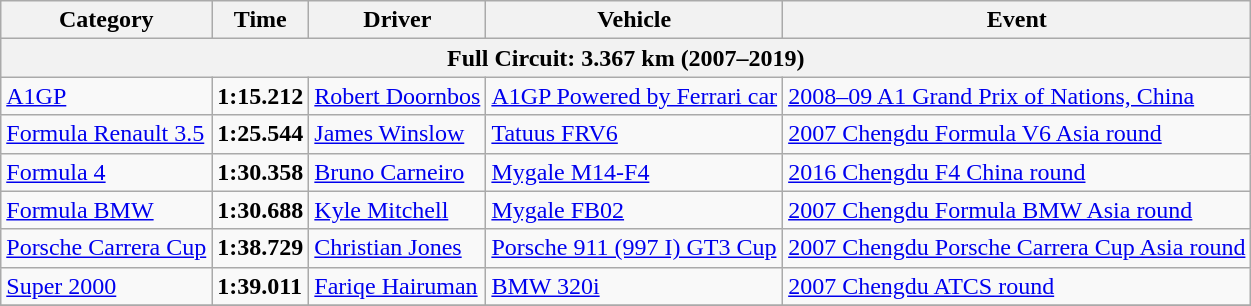<table class="wikitable">
<tr>
<th>Category</th>
<th>Time</th>
<th>Driver</th>
<th>Vehicle</th>
<th>Event</th>
</tr>
<tr>
<th colspan=5>Full Circuit: 3.367 km (2007–2019)</th>
</tr>
<tr>
<td><a href='#'>A1GP</a></td>
<td><strong>1:15.212</strong></td>
<td><a href='#'>Robert Doornbos</a></td>
<td><a href='#'>A1GP Powered by Ferrari car</a></td>
<td><a href='#'>2008–09 A1 Grand Prix of Nations, China</a></td>
</tr>
<tr>
<td><a href='#'>Formula Renault 3.5</a></td>
<td><strong>1:25.544</strong></td>
<td><a href='#'>James Winslow</a></td>
<td><a href='#'>Tatuus FRV6</a></td>
<td><a href='#'>2007 Chengdu Formula V6 Asia round</a></td>
</tr>
<tr>
<td><a href='#'>Formula 4</a></td>
<td><strong>1:30.358</strong></td>
<td><a href='#'>Bruno Carneiro</a></td>
<td><a href='#'>Mygale M14-F4</a></td>
<td><a href='#'>2016 Chengdu F4 China round</a></td>
</tr>
<tr>
<td><a href='#'>Formula BMW</a></td>
<td><strong>1:30.688</strong></td>
<td><a href='#'>Kyle Mitchell</a></td>
<td><a href='#'>Mygale FB02</a></td>
<td><a href='#'>2007 Chengdu Formula BMW Asia round</a></td>
</tr>
<tr>
<td><a href='#'>Porsche Carrera Cup</a></td>
<td><strong>1:38.729</strong></td>
<td><a href='#'>Christian Jones</a></td>
<td><a href='#'>Porsche 911 (997 I) GT3 Cup</a></td>
<td><a href='#'>2007 Chengdu Porsche Carrera Cup Asia round</a></td>
</tr>
<tr>
<td><a href='#'>Super 2000</a></td>
<td><strong>1:39.011</strong></td>
<td><a href='#'>Fariqe Hairuman</a></td>
<td><a href='#'>BMW 320i</a></td>
<td><a href='#'>2007 Chengdu ATCS round</a></td>
</tr>
<tr>
</tr>
</table>
